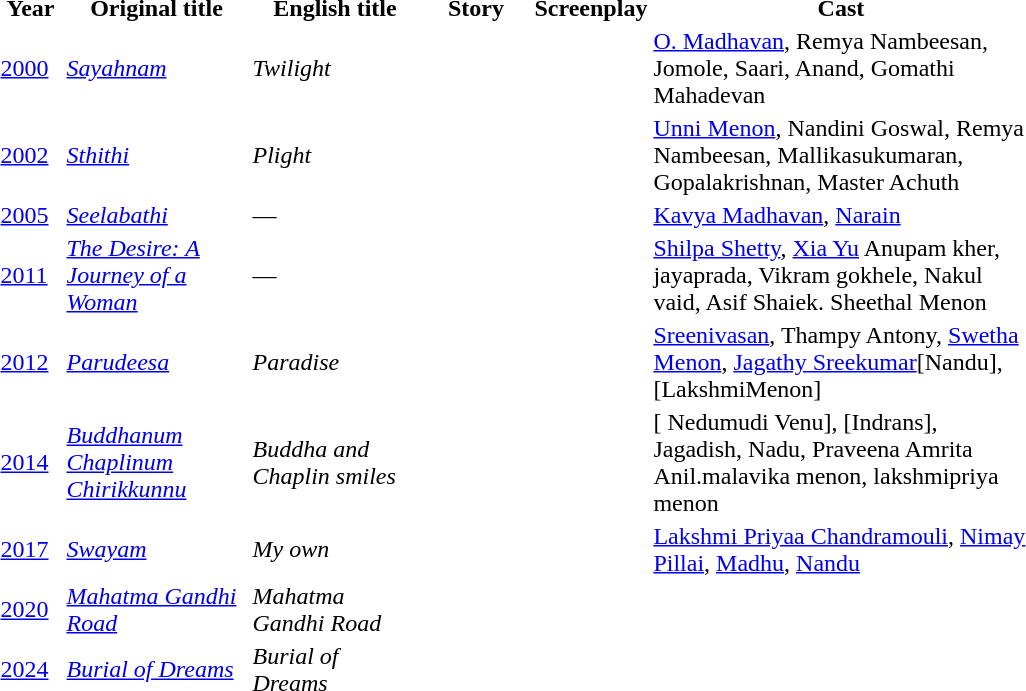<table class="sortable">
<tr>
<th style="width:40px;">Year</th>
<th style="width: 120px;">Original title</th>
<th style="width: 110px;">English title</th>
<th style="width: 70px;">Story</th>
<th style="width: 70px;">Screenplay</th>
<th style="width: 250px;">Cast</th>
</tr>
<tr>
<td><a href='#'>2000</a></td>
<td><em><a href='#'>Sayahnam</a></em></td>
<td><em>Twilight</em></td>
<td></td>
<td></td>
<td><a href='#'>O. Madhavan</a>, Remya Nambeesan, Jomole, Saari, Anand, Gomathi Mahadevan</td>
</tr>
<tr>
<td><a href='#'>2002</a></td>
<td><em><a href='#'>Sthithi</a></em></td>
<td><em>Plight</em></td>
<td></td>
<td></td>
<td><a href='#'>Unni Menon</a>, Nandini Goswal, Remya Nambeesan, Mallikasukumaran, Gopalakrishnan, Master Achuth</td>
</tr>
<tr>
<td><a href='#'>2005</a></td>
<td><em><a href='#'>Seelabathi</a></em></td>
<td>—</td>
<td></td>
<td></td>
<td><a href='#'>Kavya Madhavan</a>, <a href='#'>Narain</a></td>
</tr>
<tr>
<td><a href='#'>2011</a></td>
<td><em><a href='#'>The Desire: A Journey of a Woman</a></em></td>
<td>—</td>
<td></td>
<td></td>
<td><a href='#'>Shilpa Shetty</a>, <a href='#'>Xia Yu</a> Anupam kher, jayaprada, Vikram gokhele, Nakul vaid, Asif Shaiek. Sheethal Menon</td>
</tr>
<tr>
<td><a href='#'>2012</a></td>
<td><em><a href='#'>Parudeesa</a></em></td>
<td><em>Paradise</em></td>
<td></td>
<td></td>
<td><a href='#'>Sreenivasan</a>, Thampy Antony, <a href='#'>Swetha Menon</a>, <a href='#'>Jagathy Sreekumar</a>[Nandu], [LakshmiMenon]</td>
</tr>
<tr>
<td><a href='#'>2014</a></td>
<td><em><a href='#'>Buddhanum Chaplinum Chirikkunnu</a></em></td>
<td><em>Buddha and Chaplin smiles</em></td>
<td></td>
<td></td>
<td>[ Nedumudi Venu], [Indrans], Jagadish, Nadu, Praveena Amrita Anil.malavika menon, lakshmipriya menon</td>
</tr>
<tr>
<td><a href='#'>2017</a></td>
<td><em><a href='#'>Swayam</a></em></td>
<td><em>My own</em></td>
<td></td>
<td></td>
<td><a href='#'>Lakshmi Priyaa Chandramouli</a>, <a href='#'>Nimay Pillai</a>, <a href='#'>Madhu</a>, <a href='#'>Nandu</a></td>
</tr>
<tr>
<td><a href='#'>2020</a></td>
<td><em><a href='#'>Mahatma Gandhi Road</a></em></td>
<td><em>Mahatma Gandhi Road</em></td>
<td></td>
<td></td>
</tr>
<tr>
<td><a href='#'>2024</a></td>
<td><em><a href='#'>Burial of Dreams</a></em></td>
<td><em>Burial of Dreams</em></td>
<td></td>
<td></td>
</tr>
</table>
